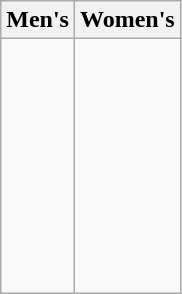<table class="wikitable">
<tr>
<th>Men's</th>
<th>Women's</th>
</tr>
<tr>
<td valign="top"><strong></strong><br><strong></strong><br><strong></strong><br><strong></strong><br><strong></strong><br><strong></strong><br><strong></strong><br><s></s><br><strong></strong><br></td>
<td valign="top"><strong></strong><br><br><br><br><br><br><br><br><br></td>
</tr>
</table>
